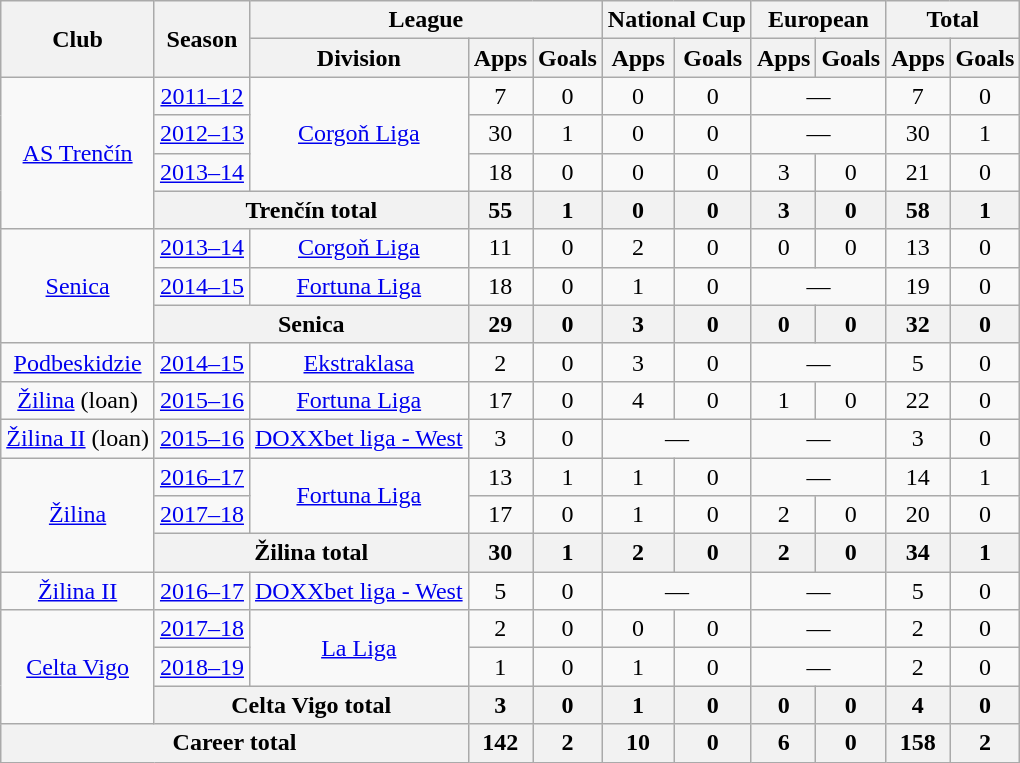<table class="wikitable" style="text-align:center">
<tr>
<th rowspan=2>Club</th>
<th rowspan=2>Season</th>
<th colspan=3>League</th>
<th colspan=2>National Cup</th>
<th colspan=2>European</th>
<th colspan=2>Total</th>
</tr>
<tr>
<th>Division</th>
<th>Apps</th>
<th>Goals</th>
<th>Apps</th>
<th>Goals</th>
<th>Apps</th>
<th>Goals</th>
<th>Apps</th>
<th>Goals</th>
</tr>
<tr>
<td rowspan=4><a href='#'>AS Trenčín</a></td>
<td><a href='#'>2011–12</a></td>
<td rowspan=3><a href='#'>Corgoň Liga</a></td>
<td>7</td>
<td>0</td>
<td>0</td>
<td>0</td>
<td colspan=2>—</td>
<td>7</td>
<td>0</td>
</tr>
<tr>
<td><a href='#'>2012–13</a></td>
<td>30</td>
<td>1</td>
<td>0</td>
<td>0</td>
<td colspan=2>—</td>
<td>30</td>
<td>1</td>
</tr>
<tr>
<td><a href='#'>2013–14</a></td>
<td>18</td>
<td>0</td>
<td>0</td>
<td>0</td>
<td>3</td>
<td>0</td>
<td>21</td>
<td>0</td>
</tr>
<tr>
<th colspan=2>Trenčín total</th>
<th>55</th>
<th>1</th>
<th>0</th>
<th>0</th>
<th>3</th>
<th>0</th>
<th>58</th>
<th>1</th>
</tr>
<tr>
<td rowspan=3><a href='#'>Senica</a></td>
<td><a href='#'>2013–14</a></td>
<td><a href='#'>Corgoň Liga</a></td>
<td>11</td>
<td>0</td>
<td>2</td>
<td>0</td>
<td>0</td>
<td>0</td>
<td>13</td>
<td>0</td>
</tr>
<tr>
<td><a href='#'>2014–15</a></td>
<td><a href='#'>Fortuna Liga</a></td>
<td>18</td>
<td>0</td>
<td>1</td>
<td>0</td>
<td colspan=2>—</td>
<td>19</td>
<td>0</td>
</tr>
<tr>
<th colspan=2>Senica</th>
<th>29</th>
<th>0</th>
<th>3</th>
<th>0</th>
<th>0</th>
<th>0</th>
<th>32</th>
<th>0</th>
</tr>
<tr>
<td><a href='#'>Podbeskidzie</a></td>
<td><a href='#'>2014–15</a></td>
<td><a href='#'>Ekstraklasa</a></td>
<td>2</td>
<td>0</td>
<td>3</td>
<td>0</td>
<td colspan=2>—</td>
<td>5</td>
<td>0</td>
</tr>
<tr>
<td><a href='#'>Žilina</a> (loan)</td>
<td><a href='#'>2015–16</a></td>
<td><a href='#'>Fortuna Liga</a></td>
<td>17</td>
<td>0</td>
<td>4</td>
<td>0</td>
<td>1</td>
<td>0</td>
<td>22</td>
<td>0</td>
</tr>
<tr>
<td><a href='#'>Žilina II</a> (loan)</td>
<td><a href='#'>2015–16</a></td>
<td><a href='#'>DOXXbet liga - West</a></td>
<td>3</td>
<td>0</td>
<td colspan=2>—</td>
<td colspan=2>—</td>
<td>3</td>
<td>0</td>
</tr>
<tr>
<td rowspan=3><a href='#'>Žilina</a></td>
<td><a href='#'>2016–17</a></td>
<td rowspan=2><a href='#'>Fortuna Liga</a></td>
<td>13</td>
<td>1</td>
<td>1</td>
<td>0</td>
<td colspan=2>—</td>
<td>14</td>
<td>1</td>
</tr>
<tr>
<td><a href='#'>2017–18</a></td>
<td>17</td>
<td>0</td>
<td>1</td>
<td>0</td>
<td>2</td>
<td>0</td>
<td>20</td>
<td>0</td>
</tr>
<tr>
<th colspan=2>Žilina total</th>
<th>30</th>
<th>1</th>
<th>2</th>
<th>0</th>
<th>2</th>
<th>0</th>
<th>34</th>
<th>1</th>
</tr>
<tr>
<td><a href='#'>Žilina II</a></td>
<td><a href='#'>2016–17</a></td>
<td><a href='#'>DOXXbet liga - West</a></td>
<td>5</td>
<td>0</td>
<td colspan=2>—</td>
<td colspan=2>—</td>
<td>5</td>
<td>0</td>
</tr>
<tr>
<td rowspan="3"><a href='#'>Celta Vigo</a></td>
<td><a href='#'>2017–18</a></td>
<td rowspan="2"><a href='#'>La Liga</a></td>
<td>2</td>
<td>0</td>
<td>0</td>
<td>0</td>
<td colspan=2>—</td>
<td>2</td>
<td>0</td>
</tr>
<tr>
<td><a href='#'>2018–19</a></td>
<td>1</td>
<td>0</td>
<td>1</td>
<td>0</td>
<td colspan=2>—</td>
<td>2</td>
<td>0</td>
</tr>
<tr>
<th colspan=2>Celta Vigo total</th>
<th>3</th>
<th>0</th>
<th>1</th>
<th>0</th>
<th>0</th>
<th>0</th>
<th>4</th>
<th>0</th>
</tr>
<tr>
<th colspan=3>Career total</th>
<th>142</th>
<th>2</th>
<th>10</th>
<th>0</th>
<th>6</th>
<th>0</th>
<th>158</th>
<th>2</th>
</tr>
</table>
